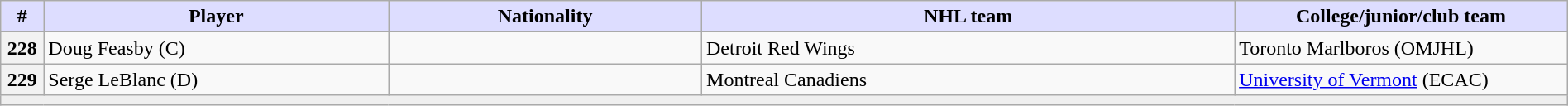<table class="wikitable" style="width: 100%">
<tr>
<th style="background:#ddf; width:2.75%;">#</th>
<th style="background:#ddf; width:22.0%;">Player</th>
<th style="background:#ddf; width:20.0%;">Nationality</th>
<th style="background:#ddf; width:34.0%;">NHL team</th>
<th style="background:#ddf; width:100.0%;">College/junior/club team</th>
</tr>
<tr>
<th>228</th>
<td>Doug Feasby (C)</td>
<td></td>
<td>Detroit Red Wings</td>
<td>Toronto Marlboros (OMJHL)</td>
</tr>
<tr>
<th>229</th>
<td>Serge LeBlanc (D)</td>
<td></td>
<td>Montreal Canadiens</td>
<td><a href='#'>University of Vermont</a> (ECAC)</td>
</tr>
<tr>
<td align=center colspan="6" bgcolor="#efefef"></td>
</tr>
</table>
